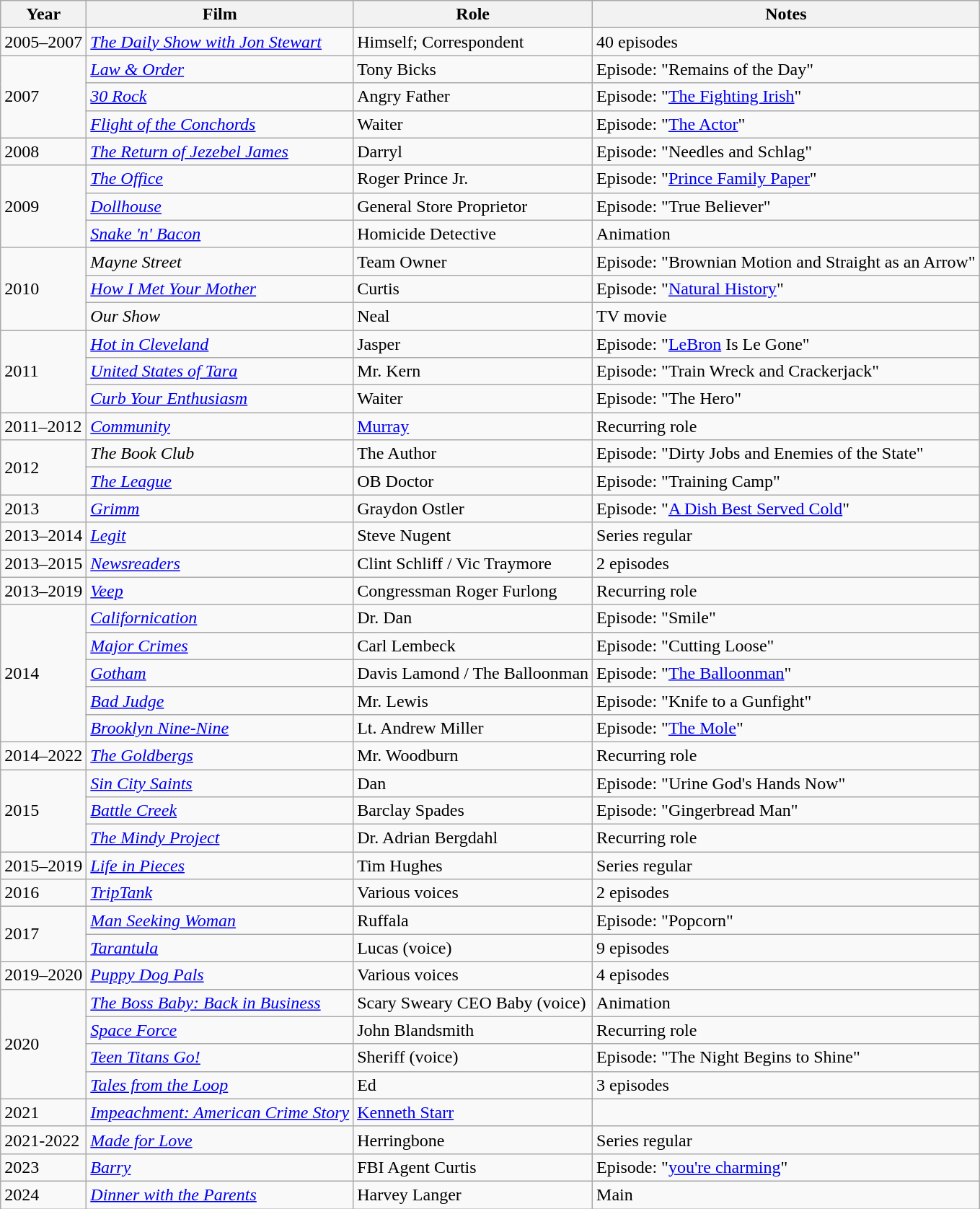<table class="wikitable">
<tr>
<th>Year</th>
<th>Film</th>
<th>Role</th>
<th>Notes</th>
</tr>
<tr>
<td>2005–2007</td>
<td><em><a href='#'>The Daily Show with Jon Stewart</a></em></td>
<td>Himself; Correspondent</td>
<td>40 episodes</td>
</tr>
<tr>
<td rowspan="3">2007</td>
<td><em><a href='#'>Law & Order</a></em></td>
<td>Tony Bicks</td>
<td>Episode: "Remains of the Day"</td>
</tr>
<tr>
<td><em><a href='#'>30 Rock</a></em></td>
<td>Angry Father</td>
<td>Episode: "<a href='#'>The Fighting Irish</a>"</td>
</tr>
<tr>
<td><em><a href='#'>Flight of the Conchords</a></em></td>
<td>Waiter</td>
<td>Episode: "<a href='#'>The Actor</a>"</td>
</tr>
<tr>
<td>2008</td>
<td><em><a href='#'>The Return of Jezebel James</a></em></td>
<td>Darryl</td>
<td>Episode: "Needles and Schlag"</td>
</tr>
<tr>
<td rowspan="3">2009</td>
<td><em><a href='#'>The Office</a></em></td>
<td>Roger Prince Jr.</td>
<td>Episode: "<a href='#'>Prince Family Paper</a>"</td>
</tr>
<tr>
<td><em><a href='#'>Dollhouse</a></em></td>
<td>General Store Proprietor</td>
<td>Episode: "True Believer"</td>
</tr>
<tr>
<td><em><a href='#'>Snake 'n' Bacon</a></em></td>
<td>Homicide Detective</td>
<td>Animation</td>
</tr>
<tr>
<td rowspan="3">2010</td>
<td><em>Mayne Street</em></td>
<td>Team Owner</td>
<td>Episode: "Brownian Motion and Straight as an Arrow"</td>
</tr>
<tr>
<td><em><a href='#'>How I Met Your Mother</a></em></td>
<td>Curtis</td>
<td>Episode: "<a href='#'>Natural History</a>"</td>
</tr>
<tr>
<td><em>Our Show</em></td>
<td>Neal</td>
<td>TV movie</td>
</tr>
<tr>
<td rowspan="3">2011</td>
<td><em><a href='#'>Hot in Cleveland</a></em></td>
<td>Jasper</td>
<td>Episode: "<a href='#'>LeBron</a> Is Le Gone"</td>
</tr>
<tr>
<td><em><a href='#'>United States of Tara</a></em></td>
<td>Mr. Kern</td>
<td>Episode: "Train Wreck and Crackerjack"</td>
</tr>
<tr>
<td><em><a href='#'>Curb Your Enthusiasm</a></em></td>
<td>Waiter</td>
<td>Episode: "The Hero"</td>
</tr>
<tr>
<td>2011–2012</td>
<td><em><a href='#'>Community</a></em></td>
<td><a href='#'>Murray</a></td>
<td>Recurring role</td>
</tr>
<tr>
<td rowspan="2">2012</td>
<td><em>The Book Club</em></td>
<td>The Author</td>
<td>Episode: "Dirty Jobs and Enemies of the State"</td>
</tr>
<tr>
<td><em><a href='#'>The League</a></em></td>
<td>OB Doctor</td>
<td>Episode: "Training Camp"</td>
</tr>
<tr>
<td>2013</td>
<td><em><a href='#'>Grimm</a></em></td>
<td>Graydon Ostler</td>
<td>Episode: "<a href='#'>A Dish Best Served Cold</a>"</td>
</tr>
<tr>
<td>2013–2014</td>
<td><em><a href='#'>Legit</a></em></td>
<td>Steve Nugent</td>
<td>Series regular</td>
</tr>
<tr>
<td>2013–2015</td>
<td><em><a href='#'>Newsreaders</a></em></td>
<td>Clint Schliff / Vic Traymore</td>
<td>2 episodes</td>
</tr>
<tr>
<td>2013–2019</td>
<td><em><a href='#'>Veep</a></em></td>
<td>Congressman Roger Furlong</td>
<td>Recurring role</td>
</tr>
<tr>
<td rowspan="5">2014</td>
<td><em><a href='#'>Californication</a></em></td>
<td>Dr. Dan</td>
<td>Episode: "Smile"</td>
</tr>
<tr>
<td><em><a href='#'>Major Crimes</a></em></td>
<td>Carl Lembeck</td>
<td>Episode: "Cutting Loose"</td>
</tr>
<tr>
<td><em><a href='#'>Gotham</a></em></td>
<td>Davis Lamond / The Balloonman</td>
<td>Episode: "<a href='#'>The Balloonman</a>"</td>
</tr>
<tr>
<td><em><a href='#'>Bad Judge</a></em></td>
<td>Mr. Lewis</td>
<td>Episode: "Knife to a Gunfight"</td>
</tr>
<tr>
<td><em><a href='#'>Brooklyn Nine-Nine</a></em></td>
<td>Lt. Andrew Miller</td>
<td>Episode: "<a href='#'>The Mole</a>"</td>
</tr>
<tr>
<td>2014–2022</td>
<td><em><a href='#'>The Goldbergs</a></em></td>
<td>Mr. Woodburn</td>
<td>Recurring role</td>
</tr>
<tr>
<td rowspan="3">2015</td>
<td><em><a href='#'>Sin City Saints</a></em></td>
<td>Dan</td>
<td>Episode: "Urine God's Hands Now"</td>
</tr>
<tr>
<td><em><a href='#'>Battle Creek</a></em></td>
<td>Barclay Spades</td>
<td>Episode: "Gingerbread Man"</td>
</tr>
<tr>
<td><em><a href='#'>The Mindy Project</a></em></td>
<td>Dr. Adrian Bergdahl</td>
<td>Recurring role</td>
</tr>
<tr>
<td>2015–2019</td>
<td><em><a href='#'>Life in Pieces</a></em></td>
<td>Tim Hughes</td>
<td>Series regular</td>
</tr>
<tr>
<td>2016</td>
<td><em><a href='#'>TripTank</a></em></td>
<td>Various voices</td>
<td>2 episodes</td>
</tr>
<tr>
<td rowspan="2">2017</td>
<td><em><a href='#'>Man Seeking Woman</a></em></td>
<td>Ruffala</td>
<td>Episode: "Popcorn"</td>
</tr>
<tr>
<td><em><a href='#'>Tarantula</a></em></td>
<td>Lucas (voice)</td>
<td>9 episodes</td>
</tr>
<tr>
<td>2019–2020</td>
<td><em><a href='#'>Puppy Dog Pals</a></em></td>
<td>Various voices</td>
<td>4 episodes</td>
</tr>
<tr>
<td rowspan="4">2020</td>
<td><em><a href='#'>The Boss Baby: Back in Business</a></em></td>
<td>Scary Sweary CEO Baby (voice)</td>
<td>Animation</td>
</tr>
<tr>
<td><em><a href='#'>Space Force</a></em></td>
<td>John Blandsmith</td>
<td>Recurring role</td>
</tr>
<tr>
<td><em><a href='#'>Teen Titans Go!</a></em></td>
<td>Sheriff (voice)</td>
<td>Episode: "The Night Begins to Shine"</td>
</tr>
<tr>
<td><em><a href='#'>Tales from the Loop</a></em></td>
<td>Ed</td>
<td>3 episodes</td>
</tr>
<tr>
<td>2021</td>
<td><em><a href='#'>Impeachment: American Crime Story</a></em></td>
<td><a href='#'>Kenneth Starr</a></td>
<td></td>
</tr>
<tr>
<td>2021-2022</td>
<td><em><a href='#'>Made for Love</a></em></td>
<td>Herringbone</td>
<td>Series regular</td>
</tr>
<tr>
<td>2023</td>
<td><em><a href='#'>Barry</a></em></td>
<td>FBI Agent Curtis</td>
<td>Episode: "<a href='#'>you're charming</a>"</td>
</tr>
<tr>
<td>2024</td>
<td><em><a href='#'>Dinner with the Parents</a></em></td>
<td>Harvey Langer</td>
<td>Main</td>
</tr>
</table>
